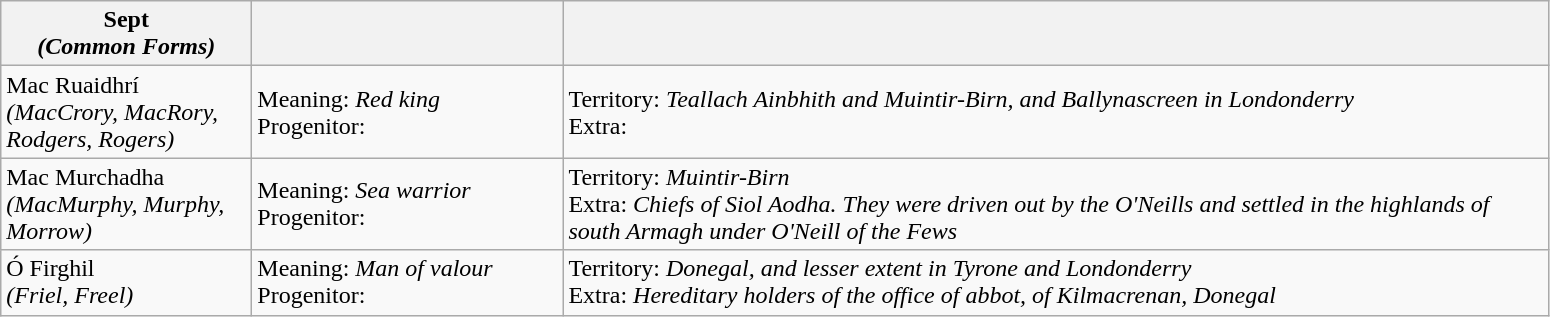<table class="wikitable">
<tr>
<th width="160"><strong>Sept</strong><br><strong><em>(Common Forms)</em></strong></th>
<th width="200"></th>
<th width="650"></th>
</tr>
<tr>
<td>Mac Ruaidhrí<br><em>(MacCrory, MacRory, Rodgers, Rogers)</em></td>
<td>Meaning: <em>Red king</em><br>Progenitor:</td>
<td>Territory: <em>Teallach Ainbhith and Muintir-Birn, and Ballynascreen in Londonderry</em><br>Extra:</td>
</tr>
<tr>
<td>Mac Murchadha<br><em>(MacMurphy, Murphy, Morrow)</em></td>
<td>Meaning: <em>Sea warrior</em><br>Progenitor:</td>
<td>Territory: <em>Muintir-Birn</em><br>Extra: <em>Chiefs of Siol Aodha. They were driven out by the O'Neills and settled in the highlands of south Armagh under O'Neill of the Fews</em></td>
</tr>
<tr>
<td>Ó Firghil<br><em>(Friel, Freel)</em></td>
<td>Meaning: <em>Man of valour</em><br>Progenitor:</td>
<td>Territory: <em>Donegal, and lesser extent in Tyrone and Londonderry</em><br>Extra: <em>Hereditary holders of the office of abbot, of Kilmacrenan, Donegal</em></td>
</tr>
</table>
